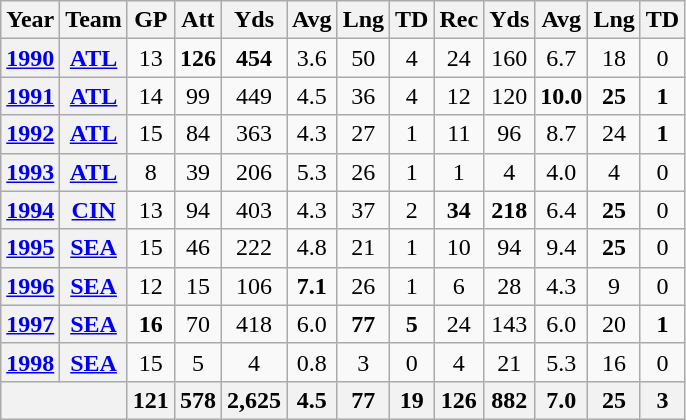<table class=wikitable style="text-align:center">
<tr>
<th>Year</th>
<th>Team</th>
<th>GP</th>
<th>Att</th>
<th>Yds</th>
<th>Avg</th>
<th>Lng</th>
<th>TD</th>
<th>Rec</th>
<th>Yds</th>
<th>Avg</th>
<th>Lng</th>
<th>TD</th>
</tr>
<tr>
<th><a href='#'>1990</a></th>
<th><a href='#'>ATL</a></th>
<td>13</td>
<td><strong>126</strong></td>
<td><strong>454</strong></td>
<td>3.6</td>
<td>50</td>
<td>4</td>
<td>24</td>
<td>160</td>
<td>6.7</td>
<td>18</td>
<td>0</td>
</tr>
<tr>
<th><a href='#'>1991</a></th>
<th><a href='#'>ATL</a></th>
<td>14</td>
<td>99</td>
<td>449</td>
<td>4.5</td>
<td>36</td>
<td>4</td>
<td>12</td>
<td>120</td>
<td><strong>10.0</strong></td>
<td><strong>25</strong></td>
<td><strong>1</strong></td>
</tr>
<tr>
<th><a href='#'>1992</a></th>
<th><a href='#'>ATL</a></th>
<td>15</td>
<td>84</td>
<td>363</td>
<td>4.3</td>
<td>27</td>
<td>1</td>
<td>11</td>
<td>96</td>
<td>8.7</td>
<td>24</td>
<td><strong>1</strong></td>
</tr>
<tr>
<th><a href='#'>1993</a></th>
<th><a href='#'>ATL</a></th>
<td>8</td>
<td>39</td>
<td>206</td>
<td>5.3</td>
<td>26</td>
<td>1</td>
<td>1</td>
<td>4</td>
<td>4.0</td>
<td>4</td>
<td>0</td>
</tr>
<tr>
<th><a href='#'>1994</a></th>
<th><a href='#'>CIN</a></th>
<td>13</td>
<td>94</td>
<td>403</td>
<td>4.3</td>
<td>37</td>
<td>2</td>
<td><strong>34</strong></td>
<td><strong>218</strong></td>
<td>6.4</td>
<td><strong>25</strong></td>
<td>0</td>
</tr>
<tr>
<th><a href='#'>1995</a></th>
<th><a href='#'>SEA</a></th>
<td>15</td>
<td>46</td>
<td>222</td>
<td>4.8</td>
<td>21</td>
<td>1</td>
<td>10</td>
<td>94</td>
<td>9.4</td>
<td><strong>25</strong></td>
<td>0</td>
</tr>
<tr>
<th><a href='#'>1996</a></th>
<th><a href='#'>SEA</a></th>
<td>12</td>
<td>15</td>
<td>106</td>
<td><strong>7.1</strong></td>
<td>26</td>
<td>1</td>
<td>6</td>
<td>28</td>
<td>4.3</td>
<td>9</td>
<td>0</td>
</tr>
<tr>
<th><a href='#'>1997</a></th>
<th><a href='#'>SEA</a></th>
<td><strong>16</strong></td>
<td>70</td>
<td>418</td>
<td>6.0</td>
<td><strong>77</strong></td>
<td><strong>5</strong></td>
<td>24</td>
<td>143</td>
<td>6.0</td>
<td>20</td>
<td><strong>1</strong></td>
</tr>
<tr>
<th><a href='#'>1998</a></th>
<th><a href='#'>SEA</a></th>
<td>15</td>
<td>5</td>
<td>4</td>
<td>0.8</td>
<td>3</td>
<td>0</td>
<td>4</td>
<td>21</td>
<td>5.3</td>
<td>16</td>
<td>0</td>
</tr>
<tr>
<th colspan="2"></th>
<th>121</th>
<th>578</th>
<th>2,625</th>
<th>4.5</th>
<th>77</th>
<th>19</th>
<th>126</th>
<th>882</th>
<th>7.0</th>
<th>25</th>
<th>3</th>
</tr>
</table>
